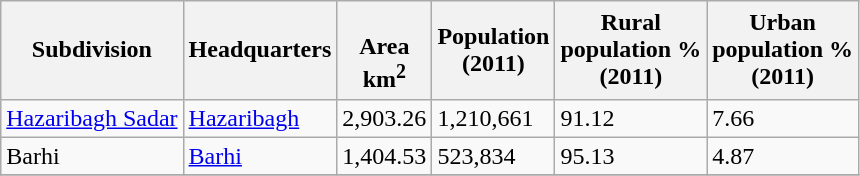<table class="wikitable sortable">
<tr>
<th>Subdivision</th>
<th>Headquarters</th>
<th><br>Area<br>km<sup>2</sup></th>
<th>Population<br>(2011)</th>
<th>Rural<br>population %<br>(2011)</th>
<th>Urban<br> population % <br>(2011)</th>
</tr>
<tr>
<td><a href='#'>Hazaribagh Sadar</a></td>
<td><a href='#'>Hazaribagh</a></td>
<td>2,903.26</td>
<td>1,210,661</td>
<td>91.12</td>
<td>7.66</td>
</tr>
<tr>
<td>Barhi</td>
<td><a href='#'>Barhi</a></td>
<td>1,404.53</td>
<td>523,834</td>
<td>95.13</td>
<td>4.87</td>
</tr>
<tr>
</tr>
</table>
